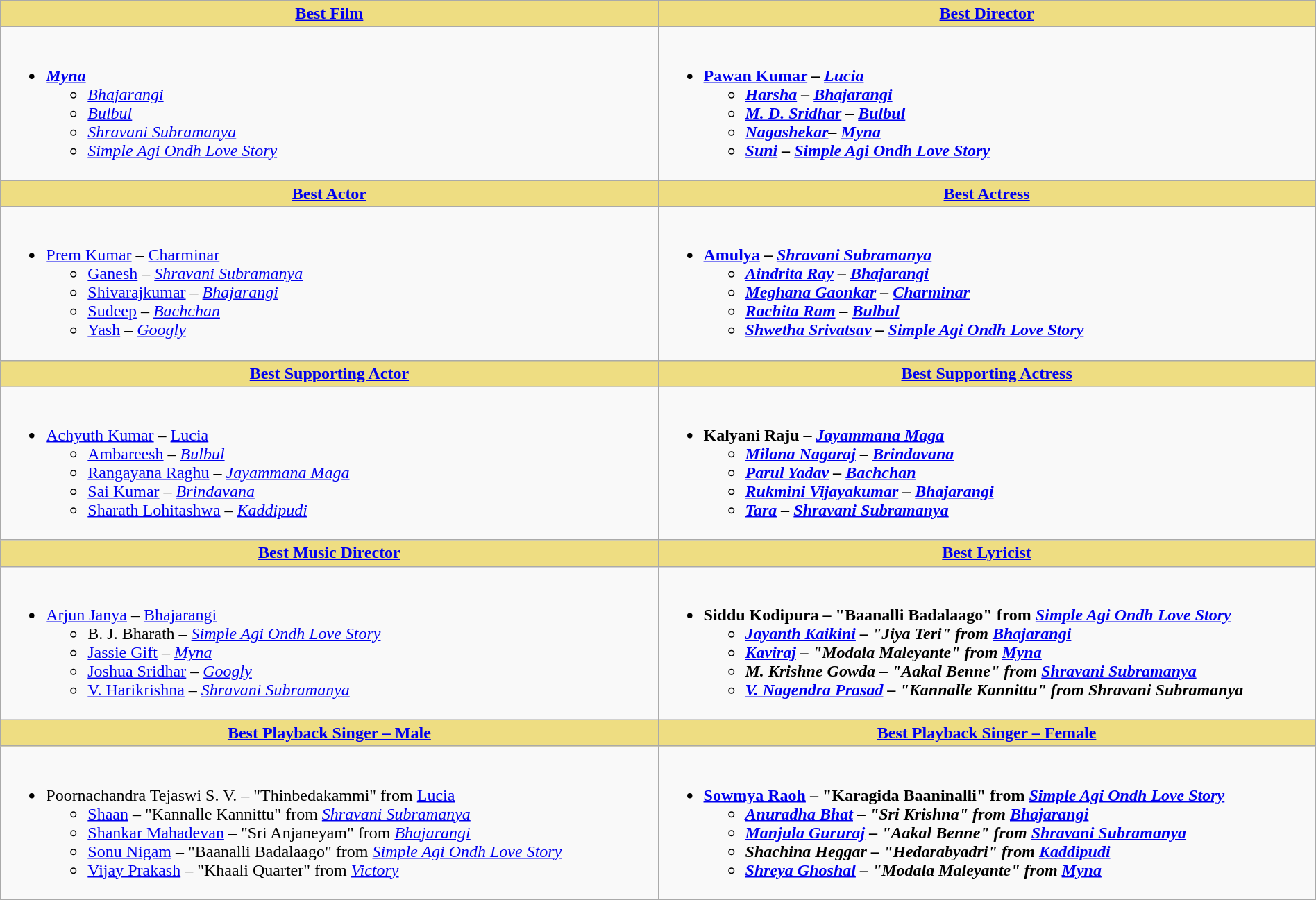<table class="wikitable" width=100% |>
<tr>
<th style="background:#EEDD82;" !align="center" width=50%><a href='#'>Best Film</a></th>
<th style="background:#EEDD82;" !align="center" width=50%><a href='#'>Best Director</a></th>
</tr>
<tr>
<td valign="top"><br><ul><li><strong><em><a href='#'>Myna</a></em></strong><ul><li><em><a href='#'>Bhajarangi</a></em></li><li><em><a href='#'>Bulbul</a></em></li><li><em><a href='#'>Shravani Subramanya</a></em></li><li><em><a href='#'>Simple Agi Ondh Love Story</a></em></li></ul></li></ul></td>
<td valign="top"><br><ul><li><strong><a href='#'>Pawan Kumar</a> – <em><a href='#'>Lucia</a><strong><em><ul><li><a href='#'>Harsha</a> – </em><a href='#'>Bhajarangi</a><em></li><li><a href='#'>M. D. Sridhar</a> – </em><a href='#'>Bulbul</a><em></li><li><a href='#'>Nagashekar</a>– </em><a href='#'>Myna</a><em></li><li><a href='#'>Suni</a> – </em><a href='#'>Simple Agi Ondh Love Story</a><em></li></ul></li></ul></td>
</tr>
<tr>
<th style="background:#EEDD82;" !align="center"><a href='#'>Best Actor</a></th>
<th style="background:#EEDD82;" !align="center"><a href='#'>Best Actress</a></th>
</tr>
<tr>
<td><br><ul><li></strong><a href='#'>Prem Kumar</a> – </em><a href='#'>Charminar</a></em></strong><ul><li><a href='#'>Ganesh</a> – <em><a href='#'>Shravani Subramanya</a></em></li><li><a href='#'>Shivarajkumar</a> – <em><a href='#'>Bhajarangi</a></em></li><li><a href='#'>Sudeep</a> – <em><a href='#'>Bachchan</a></em></li><li><a href='#'>Yash</a> – <em><a href='#'>Googly</a></em></li></ul></li></ul></td>
<td><br><ul><li><strong><a href='#'>Amulya</a> – <em><a href='#'>Shravani Subramanya</a><strong><em><ul><li><a href='#'>Aindrita Ray</a> – </em><a href='#'>Bhajarangi</a><em></li><li><a href='#'>Meghana Gaonkar</a> – </em><a href='#'>Charminar</a><em></li><li><a href='#'>Rachita Ram</a> – </em><a href='#'>Bulbul</a><em></li><li><a href='#'>Shwetha Srivatsav</a> – </em><a href='#'>Simple Agi Ondh Love Story</a><em></li></ul></li></ul></td>
</tr>
<tr>
<th style="background:#EEDD82;" !align="center"><a href='#'>Best Supporting Actor</a></th>
<th style="background:#EEDD82;" !align="center"><a href='#'>Best Supporting Actress</a></th>
</tr>
<tr>
<td><br><ul><li></strong><a href='#'>Achyuth Kumar</a> – </em><a href='#'>Lucia</a></em></strong><ul><li><a href='#'>Ambareesh</a> – <em><a href='#'>Bulbul</a></em></li><li><a href='#'>Rangayana Raghu</a> – <em><a href='#'>Jayammana Maga</a></em></li><li><a href='#'>Sai Kumar</a> – <em><a href='#'>Brindavana</a></em></li><li><a href='#'>Sharath Lohitashwa</a> – <em><a href='#'>Kaddipudi</a></em></li></ul></li></ul></td>
<td><br><ul><li><strong>Kalyani Raju – <em><a href='#'>Jayammana Maga</a><strong><em><ul><li><a href='#'>Milana Nagaraj</a> – </em><a href='#'>Brindavana</a><em></li><li><a href='#'>Parul Yadav</a> – </em><a href='#'>Bachchan</a><em></li><li><a href='#'>Rukmini Vijayakumar</a> – </em><a href='#'>Bhajarangi</a><em></li><li><a href='#'>Tara</a> – <a href='#'>Shravani Subramanya</a></li></ul></li></ul></td>
</tr>
<tr>
<th style="background:#EEDD82;" !align="center"><a href='#'>Best Music Director</a></th>
<th style="background:#EEDD82;" !align="center"><a href='#'>Best Lyricist</a></th>
</tr>
<tr>
<td><br><ul><li></strong><a href='#'>Arjun Janya</a> – </em><a href='#'>Bhajarangi</a></em></strong><ul><li>B. J. Bharath – <em><a href='#'>Simple Agi Ondh Love Story</a></em></li><li><a href='#'>Jassie Gift</a> – <em><a href='#'>Myna</a></em></li><li><a href='#'>Joshua Sridhar</a> – <em><a href='#'>Googly</a></em></li><li><a href='#'>V. Harikrishna</a> – <em><a href='#'>Shravani Subramanya</a></em></li></ul></li></ul></td>
<td><br><ul><li><strong>Siddu Kodipura –  "Baanalli Badalaago" from <em><a href='#'>Simple Agi Ondh Love Story</a><strong><em><ul><li><a href='#'>Jayanth Kaikini</a> – "Jiya Teri" from </em><a href='#'>Bhajarangi</a><em></li><li><a href='#'>Kaviraj</a> – "Modala Maleyante" from </em><a href='#'>Myna</a><em></li><li>M. Krishne Gowda – "Aakal Benne" from </em><a href='#'>Shravani Subramanya</a><em></li><li><a href='#'>V. Nagendra Prasad</a> – "Kannalle Kannittu" from </em>Shravani Subramanya<em></li></ul></li></ul></td>
</tr>
<tr>
<th style="background:#EEDD82;" !align="center"><a href='#'>Best Playback Singer – Male</a></th>
<th style="background:#EEDD82;" !align="center"><a href='#'>Best Playback Singer – Female</a></th>
</tr>
<tr>
<td><br><ul><li></strong>Poornachandra Tejaswi S. V. – "Thinbedakammi" from </em><a href='#'>Lucia</a></em></strong><ul><li><a href='#'>Shaan</a> – "Kannalle Kannittu" from <em><a href='#'>Shravani Subramanya</a></em></li><li><a href='#'>Shankar Mahadevan</a> – "Sri Anjaneyam" from <em><a href='#'>Bhajarangi</a></em></li><li><a href='#'>Sonu Nigam</a> – "Baanalli Badalaago" from <em><a href='#'>Simple Agi Ondh Love Story</a></em></li><li><a href='#'>Vijay Prakash</a> – "Khaali Quarter" from <em><a href='#'>Victory</a></em></li></ul></li></ul></td>
<td><br><ul><li><strong><a href='#'>Sowmya Raoh</a> – "Karagida Baaninalli" from <em><a href='#'>Simple Agi Ondh Love Story</a><strong><em><ul><li><a href='#'>Anuradha Bhat</a> – "Sri Krishna"  from </em><a href='#'>Bhajarangi</a><em></li><li><a href='#'>Manjula Gururaj</a> – "Aakal Benne" from </em><a href='#'>Shravani Subramanya</a><em></li><li>Shachina Heggar – "Hedarabyadri" from </em><a href='#'>Kaddipudi</a><em></li><li><a href='#'>Shreya Ghoshal</a> – "Modala Maleyante" from </em><a href='#'>Myna</a><em></li></ul></li></ul></td>
</tr>
</table>
